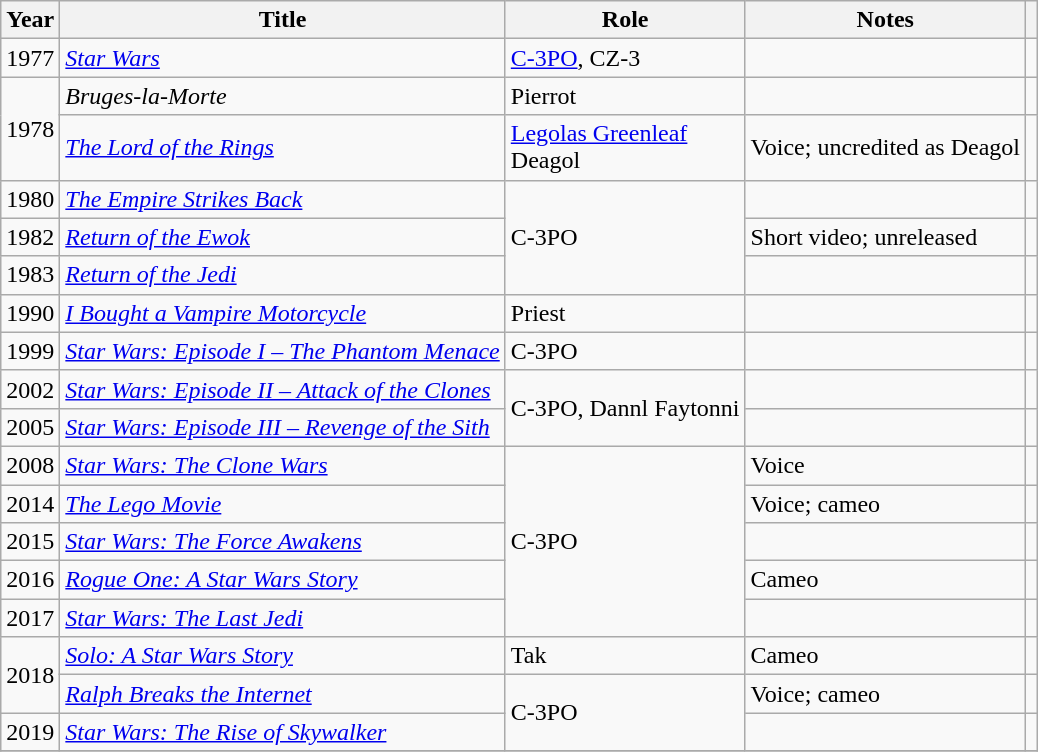<table class="wikitable sortable">
<tr>
<th>Year</th>
<th>Title</th>
<th>Role</th>
<th>Notes</th>
<th></th>
</tr>
<tr>
<td>1977</td>
<td><em><a href='#'>Star Wars</a></em></td>
<td><a href='#'>C-3PO</a>, CZ-3</td>
<td></td>
<td></td>
</tr>
<tr>
<td rowspan="2">1978</td>
<td><em>Bruges-la-Morte</em></td>
<td>Pierrot</td>
<td></td>
<td></td>
</tr>
<tr>
<td><em><a href='#'>The Lord of the Rings</a></em></td>
<td><a href='#'>Legolas Greenleaf</a><br>Deagol</td>
<td>Voice; uncredited as Deagol</td>
<td></td>
</tr>
<tr>
<td>1980</td>
<td><em><a href='#'>The Empire Strikes Back</a></em></td>
<td rowspan="3">C-3PO</td>
<td></td>
<td></td>
</tr>
<tr>
<td>1982</td>
<td><em><a href='#'>Return of the Ewok</a></em></td>
<td>Short video; unreleased</td>
<td></td>
</tr>
<tr>
<td>1983</td>
<td><em><a href='#'>Return of the Jedi</a></em></td>
<td></td>
<td></td>
</tr>
<tr>
<td>1990</td>
<td><em><a href='#'>I Bought a Vampire Motorcycle</a></em></td>
<td>Priest</td>
<td></td>
<td></td>
</tr>
<tr>
<td>1999</td>
<td><em><a href='#'>Star Wars: Episode I – The Phantom Menace</a></em></td>
<td>C-3PO</td>
<td></td>
<td></td>
</tr>
<tr>
<td>2002</td>
<td><em><a href='#'>Star Wars: Episode II – Attack of the Clones</a></em></td>
<td rowspan="2">C-3PO, Dannl Faytonni</td>
<td></td>
<td></td>
</tr>
<tr>
<td>2005</td>
<td><em><a href='#'>Star Wars: Episode III – Revenge of the Sith</a></em></td>
<td></td>
<td></td>
</tr>
<tr>
<td>2008</td>
<td><em><a href='#'>Star Wars: The Clone Wars</a></em></td>
<td rowspan="5">C-3PO</td>
<td>Voice</td>
<td></td>
</tr>
<tr>
<td>2014</td>
<td><em><a href='#'>The Lego Movie</a></em></td>
<td>Voice; cameo</td>
<td></td>
</tr>
<tr>
<td>2015</td>
<td><em><a href='#'>Star Wars: The Force Awakens</a></em></td>
<td></td>
<td></td>
</tr>
<tr>
<td>2016</td>
<td><em><a href='#'>Rogue One: A Star Wars Story</a></em></td>
<td>Cameo</td>
<td></td>
</tr>
<tr>
<td>2017</td>
<td><em><a href='#'>Star Wars: The Last Jedi</a></em></td>
<td></td>
<td></td>
</tr>
<tr>
<td rowspan="2">2018</td>
<td><em><a href='#'>Solo: A Star Wars Story</a></em></td>
<td>Tak</td>
<td>Cameo</td>
<td></td>
</tr>
<tr>
<td><em><a href='#'>Ralph Breaks the Internet</a></em></td>
<td rowspan="2">C-3PO</td>
<td>Voice; cameo</td>
<td></td>
</tr>
<tr>
<td>2019</td>
<td><em><a href='#'>Star Wars: The Rise of Skywalker</a></em></td>
<td></td>
<td></td>
</tr>
<tr>
</tr>
</table>
